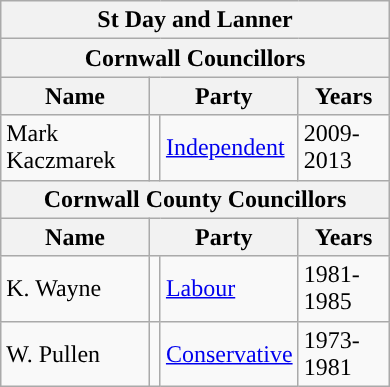<table class="wikitable vcard" border="1" cellpadding="2" cellspacing="0" align="right" width="260" style="margin-left:0.5em;">
<tr>
<th class="fn org" colspan=4 align=center bgcolor="#ff9999"><strong>St Day and Lanner</strong></th>
</tr>
<tr>
<th colspan=4 align=center bgcolor="#ff9999">Cornwall Councillors</th>
</tr>
<tr>
<th>Name</th>
<th colspan=2>Party</th>
<th>Years</th>
</tr>
<tr>
<td>Mark Kaczmarek</td>
<td style="background-color: "></td>
<td><a href='#'>Independent</a></td>
<td>2009-2013</td>
</tr>
<tr>
<th colspan=4 align=center bgcolor="#ff9999">Cornwall County Councillors</th>
</tr>
<tr>
<th>Name</th>
<th colspan=2>Party</th>
<th>Years</th>
</tr>
<tr>
<td>K. Wayne</td>
<td style="background-color: "></td>
<td><a href='#'>Labour</a></td>
<td>1981-1985</td>
</tr>
<tr>
<td>W. Pullen</td>
<td style="background-color: "></td>
<td><a href='#'>Conservative</a></td>
<td>1973-1981</td>
</tr>
</table>
